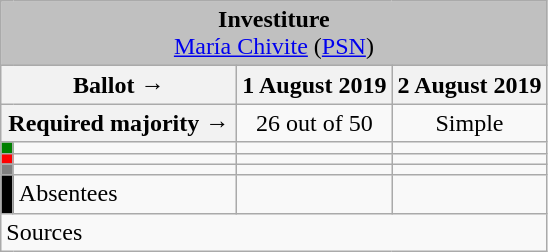<table class="wikitable" style="text-align:center;">
<tr>
<td colspan="4" align="center" bgcolor="#C0C0C0"><strong>Investiture</strong><br><a href='#'>María Chivite</a> (<a href='#'>PSN</a>)</td>
</tr>
<tr>
<th colspan="2" width="150px">Ballot →</th>
<th>1 August 2019</th>
<th>2 August 2019</th>
</tr>
<tr>
<th colspan="2">Required majority →</th>
<td>26 out of 50 </td>
<td>Simple </td>
</tr>
<tr>
<th width="1px" style="background:green;"></th>
<td align="left"></td>
<td></td>
<td></td>
</tr>
<tr>
<th style="color:inherit;background:red;"></th>
<td align="left"></td>
<td></td>
<td></td>
</tr>
<tr>
<th style="color:inherit;background:gray;"></th>
<td align="left"></td>
<td></td>
<td></td>
</tr>
<tr>
<th style="color:inherit;background:black;"></th>
<td align="left"><span>Absentees</span></td>
<td></td>
<td></td>
</tr>
<tr>
<td align="left" colspan="4">Sources</td>
</tr>
</table>
